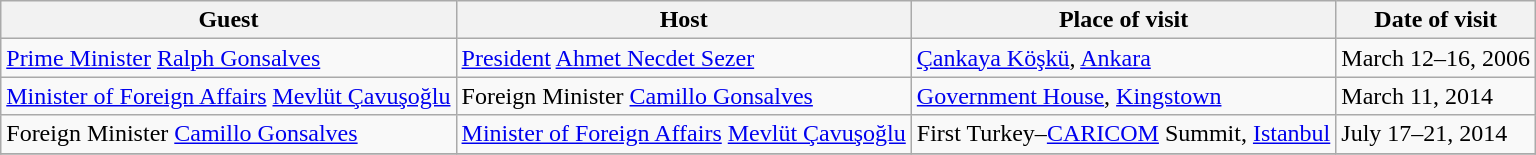<table class="wikitable" border="1">
<tr>
<th>Guest</th>
<th>Host</th>
<th>Place of visit</th>
<th>Date of visit</th>
</tr>
<tr>
<td> <a href='#'>Prime Minister</a> <a href='#'>Ralph Gonsalves</a></td>
<td> <a href='#'>President</a> <a href='#'>Ahmet Necdet Sezer</a></td>
<td><a href='#'>Çankaya Köşkü</a>, <a href='#'>Ankara</a></td>
<td>March 12–16, 2006</td>
</tr>
<tr>
<td> <a href='#'>Minister of Foreign Affairs</a> <a href='#'>Mevlüt Çavuşoğlu</a></td>
<td> Foreign Minister <a href='#'>Camillo Gonsalves</a></td>
<td><a href='#'>Government House</a>, <a href='#'>Kingstown</a></td>
<td>March 11, 2014</td>
</tr>
<tr>
<td> Foreign Minister <a href='#'>Camillo Gonsalves</a></td>
<td> <a href='#'>Minister of Foreign Affairs</a> <a href='#'>Mevlüt Çavuşoğlu</a></td>
<td>First Turkey–<a href='#'>CARICOM</a> Summit, <a href='#'>Istanbul</a></td>
<td>July 17–21, 2014</td>
</tr>
<tr>
</tr>
</table>
